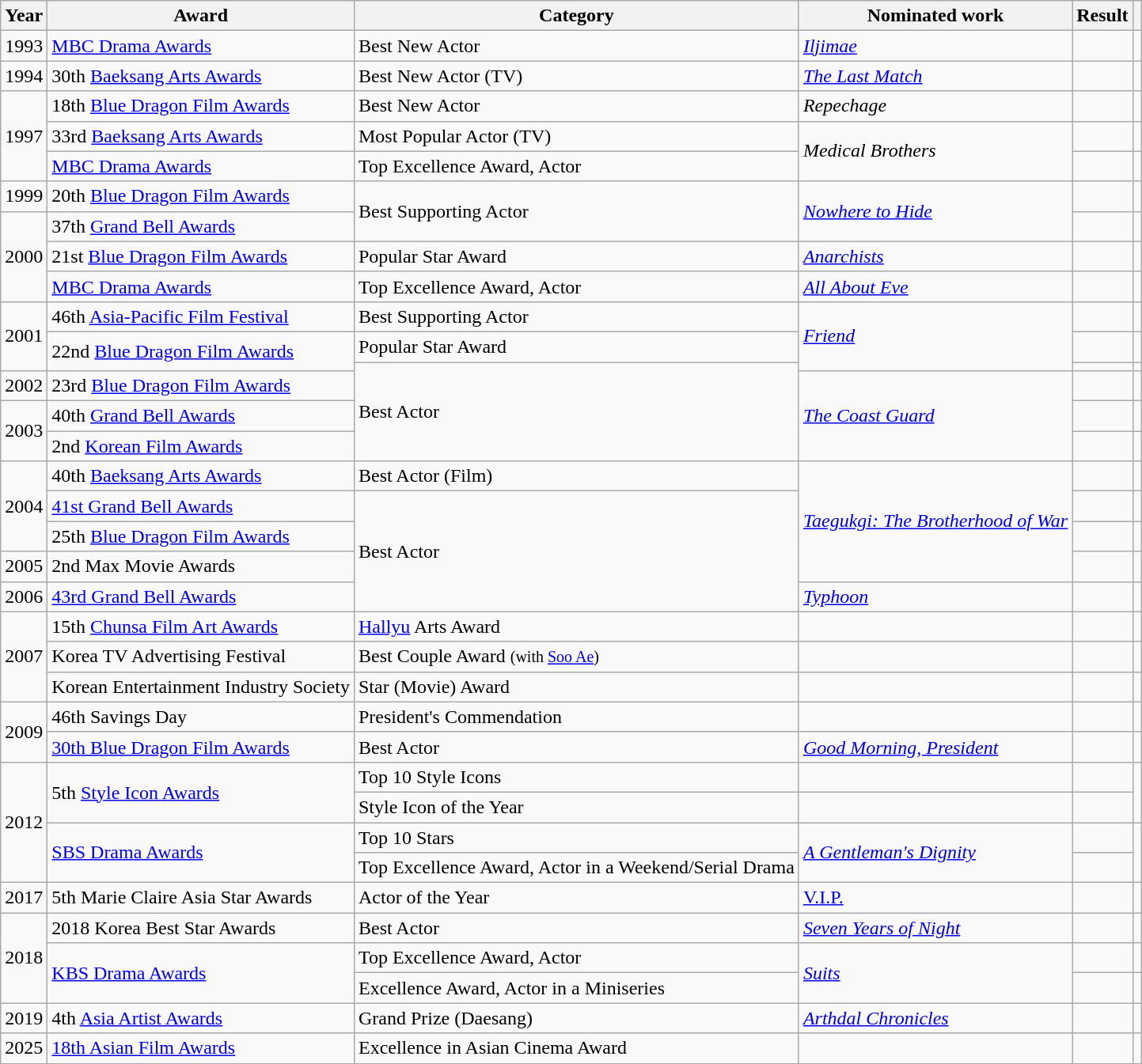<table class="wikitable sortable">
<tr>
<th>Year</th>
<th>Award</th>
<th>Category</th>
<th>Nominated work</th>
<th>Result</th>
<th class="unsortable"></th>
</tr>
<tr>
<td>1993</td>
<td><a href='#'>MBC Drama Awards</a></td>
<td>Best New Actor</td>
<td><em><a href='#'>Iljimae</a></em></td>
<td></td>
<td></td>
</tr>
<tr>
<td>1994</td>
<td>30th <a href='#'>Baeksang Arts Awards</a></td>
<td>Best New Actor (TV)</td>
<td><em><a href='#'>The Last Match</a></em></td>
<td></td>
<td align=center></td>
</tr>
<tr>
<td rowspan=3>1997</td>
<td>18th <a href='#'>Blue Dragon Film Awards</a></td>
<td>Best New Actor</td>
<td><em>Repechage</em></td>
<td></td>
<td align=center></td>
</tr>
<tr>
<td>33rd <a href='#'>Baeksang Arts Awards</a></td>
<td>Most Popular Actor (TV)</td>
<td rowspan=2><em>Medical Brothers</em></td>
<td></td>
<td align=center></td>
</tr>
<tr>
<td><a href='#'>MBC Drama Awards</a></td>
<td>Top Excellence Award, Actor</td>
<td></td>
<td></td>
</tr>
<tr>
<td>1999</td>
<td>20th <a href='#'>Blue Dragon Film Awards</a></td>
<td rowspan=2>Best Supporting Actor</td>
<td rowspan=2><em><a href='#'>Nowhere to Hide</a></em></td>
<td></td>
<td align=center></td>
</tr>
<tr>
<td rowspan=3>2000</td>
<td>37th <a href='#'>Grand Bell Awards</a></td>
<td></td>
<td></td>
</tr>
<tr>
<td>21st <a href='#'>Blue Dragon Film Awards</a></td>
<td>Popular Star Award</td>
<td><em><a href='#'>Anarchists</a></em></td>
<td></td>
<td align=center></td>
</tr>
<tr>
<td><a href='#'>MBC Drama Awards</a></td>
<td>Top Excellence Award, Actor</td>
<td><em><a href='#'>All About Eve</a></em></td>
<td></td>
<td></td>
</tr>
<tr>
<td rowspan=3>2001</td>
<td>46th <a href='#'>Asia-Pacific Film Festival</a></td>
<td>Best Supporting Actor</td>
<td rowspan=3><em><a href='#'>Friend</a></em></td>
<td></td>
<td align=center></td>
</tr>
<tr>
<td rowspan=2>22nd <a href='#'>Blue Dragon Film Awards</a></td>
<td>Popular Star Award</td>
<td></td>
<td align=center></td>
</tr>
<tr>
<td rowspan=4>Best Actor</td>
<td></td>
<td></td>
</tr>
<tr>
<td>2002</td>
<td>23rd <a href='#'>Blue Dragon Film Awards</a></td>
<td rowspan=3><em><a href='#'>The Coast Guard</a></em></td>
<td></td>
<td></td>
</tr>
<tr>
<td rowspan=2>2003</td>
<td>40th <a href='#'>Grand Bell Awards</a></td>
<td></td>
<td></td>
</tr>
<tr>
<td>2nd <a href='#'>Korean Film Awards</a></td>
<td></td>
<td></td>
</tr>
<tr>
<td rowspan=3>2004</td>
<td>40th <a href='#'>Baeksang Arts Awards</a></td>
<td>Best Actor (Film)</td>
<td rowspan=4><em><a href='#'>Taegukgi: The Brotherhood of War</a></em></td>
<td></td>
<td></td>
</tr>
<tr>
<td><a href='#'>41st Grand Bell Awards</a></td>
<td rowspan=4>Best Actor</td>
<td></td>
<td></td>
</tr>
<tr>
<td>25th <a href='#'>Blue Dragon Film Awards</a></td>
<td></td>
<td align=center></td>
</tr>
<tr>
<td>2005</td>
<td>2nd Max Movie Awards</td>
<td></td>
<td align=center></td>
</tr>
<tr>
<td>2006</td>
<td><a href='#'>43rd Grand Bell Awards</a></td>
<td><em><a href='#'>Typhoon</a></em></td>
<td></td>
<td></td>
</tr>
<tr>
<td rowspan=3>2007</td>
<td>15th <a href='#'>Chunsa Film Art Awards</a></td>
<td><a href='#'>Hallyu</a> Arts Award</td>
<td></td>
<td></td>
<td align=center></td>
</tr>
<tr>
<td>Korea TV Advertising Festival</td>
<td>Best Couple Award <small>(with <a href='#'>Soo Ae</a>)</small></td>
<td></td>
<td></td>
<td align=center></td>
</tr>
<tr>
<td>Korean Entertainment Industry Society</td>
<td>Star (Movie) Award</td>
<td></td>
<td></td>
<td align=center></td>
</tr>
<tr>
<td rowspan=2>2009</td>
<td>46th Savings Day</td>
<td>President's Commendation</td>
<td></td>
<td></td>
<td align=center></td>
</tr>
<tr>
<td><a href='#'>30th Blue Dragon Film Awards</a></td>
<td>Best Actor</td>
<td><em><a href='#'>Good Morning, President</a></em></td>
<td></td>
<td></td>
</tr>
<tr>
<td rowspan=4>2012</td>
<td rowspan=2>5th <a href='#'>Style Icon Awards</a></td>
<td>Top 10 Style Icons</td>
<td></td>
<td></td>
<td rowspan=2 align=center></td>
</tr>
<tr>
<td>Style Icon of the Year</td>
<td></td>
<td></td>
</tr>
<tr>
<td rowspan=2><a href='#'>SBS Drama Awards</a></td>
<td>Top 10 Stars</td>
<td rowspan=2><em><a href='#'>A Gentleman's Dignity</a></em></td>
<td></td>
<td rowspan=2 align=center></td>
</tr>
<tr>
<td>Top Excellence Award, Actor in a Weekend/Serial Drama</td>
<td></td>
</tr>
<tr>
<td>2017</td>
<td>5th Marie Claire Asia Star Awards</td>
<td>Actor of the Year</td>
<td><em><a href='#'></em>V.I.P.<em></a></em></td>
<td></td>
<td align=center></td>
</tr>
<tr>
<td rowspan=3>2018</td>
<td>2018 Korea Best Star Awards</td>
<td>Best Actor</td>
<td><em><a href='#'>Seven Years of Night</a></em></td>
<td></td>
<td align=center></td>
</tr>
<tr>
<td rowspan=2><a href='#'>KBS Drama Awards</a></td>
<td>Top Excellence Award, Actor</td>
<td rowspan=2><em><a href='#'>Suits</a></em></td>
<td></td>
<td></td>
</tr>
<tr>
<td>Excellence Award, Actor in a Miniseries</td>
<td></td>
<td align=center></td>
</tr>
<tr>
<td>2019</td>
<td>4th <a href='#'>Asia Artist Awards</a></td>
<td>Grand Prize (Daesang)</td>
<td><em><a href='#'>Arthdal Chronicles</a></em></td>
<td></td>
<td align="center"></td>
</tr>
<tr>
<td>2025</td>
<td><a href='#'>18th Asian Film Awards</a></td>
<td>Excellence in Asian Cinema Award</td>
<td></td>
<td></td>
<td align="center"></td>
</tr>
<tr>
</tr>
</table>
